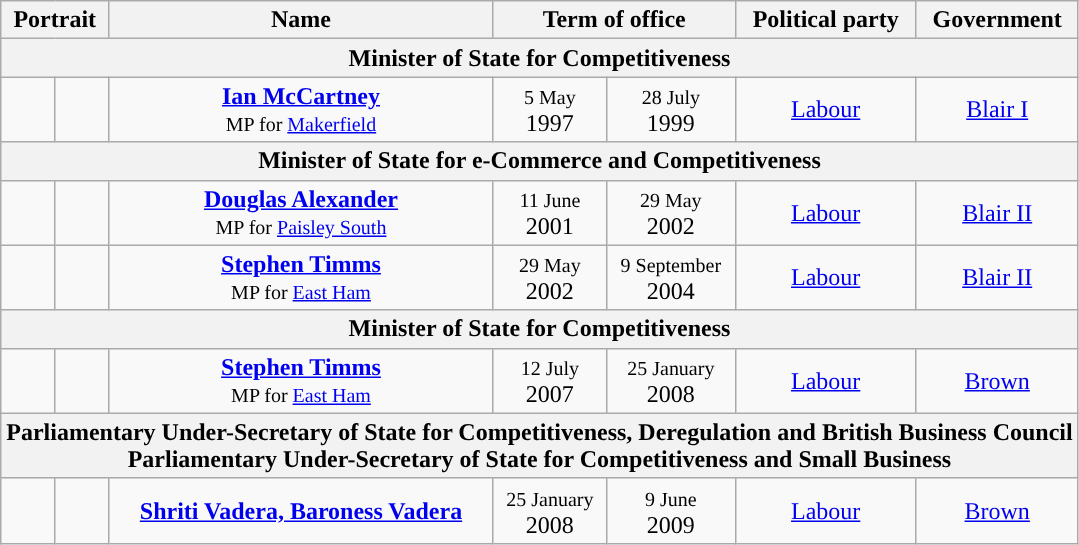<table class="wikitable" style="text-align:Center;">
<tr>
<th colspan=2>Portrait</th>
<th>Name</th>
<th colspan=2>Term of office</th>
<th>Political party</th>
<th>Government</th>
</tr>
<tr>
<th colspan="7">Minister of State for Competitiveness</th>
</tr>
<tr>
<td style="background-color: "></td>
<td></td>
<td><strong><a href='#'>Ian McCartney</a></strong><br><small>MP for <a href='#'>Makerfield</a></small></td>
<td><small>5 May</small><br>1997</td>
<td><small>28 July</small><br>1999</td>
<td><a href='#'>Labour</a></td>
<td><a href='#'>Blair I</a></td>
</tr>
<tr>
<th colspan="7">Minister of State for e-Commerce and Competitiveness</th>
</tr>
<tr>
<td style="background-color: "></td>
<td></td>
<td><strong><a href='#'>Douglas Alexander</a></strong><br><small>MP for <a href='#'>Paisley South</a></small></td>
<td><small>11 June</small><br>2001</td>
<td><small>29 May</small><br>2002</td>
<td><a href='#'>Labour</a></td>
<td><a href='#'>Blair II</a></td>
</tr>
<tr>
<td style="background-color: "></td>
<td></td>
<td><strong><a href='#'>Stephen Timms</a></strong><br><small>MP for <a href='#'>East Ham</a></small></td>
<td><small>29 May</small><br>2002</td>
<td><small>9 September</small><br>2004</td>
<td><a href='#'>Labour</a></td>
<td><a href='#'>Blair II</a></td>
</tr>
<tr>
<th colspan="7">Minister of State for Competitiveness</th>
</tr>
<tr>
<td style="background-color: "></td>
<td></td>
<td><strong><a href='#'>Stephen Timms</a></strong><br><small>MP for <a href='#'>East Ham</a></small></td>
<td><small>12 July</small><br>2007</td>
<td><small>25 January</small><br>2008</td>
<td><a href='#'>Labour</a></td>
<td><a href='#'>Brown</a></td>
</tr>
<tr>
<th colspan="7">Parliamentary Under-Secretary of State for Competitiveness, Deregulation and British Business Council <br>Parliamentary Under-Secretary of State for Competitiveness and Small Business</th>
</tr>
<tr>
<td style="background-color: "></td>
<td></td>
<td><strong><a href='#'>Shriti Vadera, Baroness Vadera</a></strong><br></td>
<td><small>25 January</small><br>2008</td>
<td><small>9 June</small><br>2009</td>
<td><a href='#'>Labour</a></td>
<td><a href='#'>Brown</a></td>
</tr>
</table>
